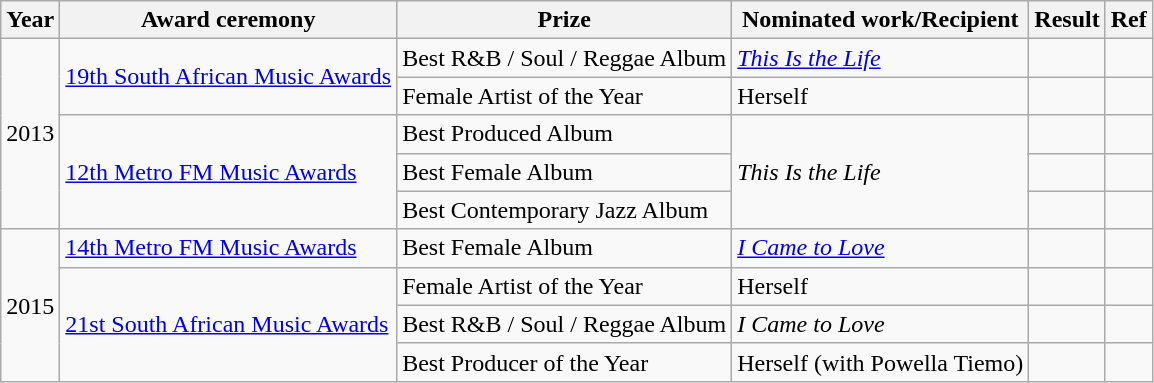<table class ="wikitable">
<tr>
<th>Year</th>
<th>Award ceremony</th>
<th>Prize</th>
<th>Nominated work/Recipient</th>
<th>Result</th>
<th>Ref</th>
</tr>
<tr>
<td rowspan="5">2013</td>
<td rowspan="2"><a href='#'>19th South African Music Awards</a></td>
<td>Best R&B / Soul / Reggae Album</td>
<td><em><a href='#'>This Is the Life</a></em></td>
<td></td>
<td></td>
</tr>
<tr>
<td>Female Artist of the Year</td>
<td>Herself</td>
<td></td>
<td></td>
</tr>
<tr>
<td rowspan="3"><a href='#'>12th Metro FM Music Awards</a></td>
<td>Best Produced Album</td>
<td rowspan="3"><em>This Is the Life</em></td>
<td></td>
<td></td>
</tr>
<tr>
<td>Best Female Album</td>
<td></td>
<td></td>
</tr>
<tr>
<td>Best Contemporary Jazz Album</td>
<td></td>
<td></td>
</tr>
<tr>
<td rowspan="4">2015</td>
<td><a href='#'>14th Metro FM Music Awards</a></td>
<td>Best Female Album</td>
<td><em><a href='#'>I Came to Love</a></em></td>
<td></td>
<td></td>
</tr>
<tr>
<td rowspan="3"><a href='#'>21st South African Music Awards</a></td>
<td>Female Artist of the Year</td>
<td>Herself</td>
<td></td>
<td></td>
</tr>
<tr>
<td>Best R&B / Soul / Reggae Album</td>
<td><em>I Came to Love</em></td>
<td></td>
<td></td>
</tr>
<tr>
<td>Best Producer of the Year</td>
<td>Herself <span>(with Powella Tiemo)</span></td>
<td></td>
<td></td>
</tr>
</table>
